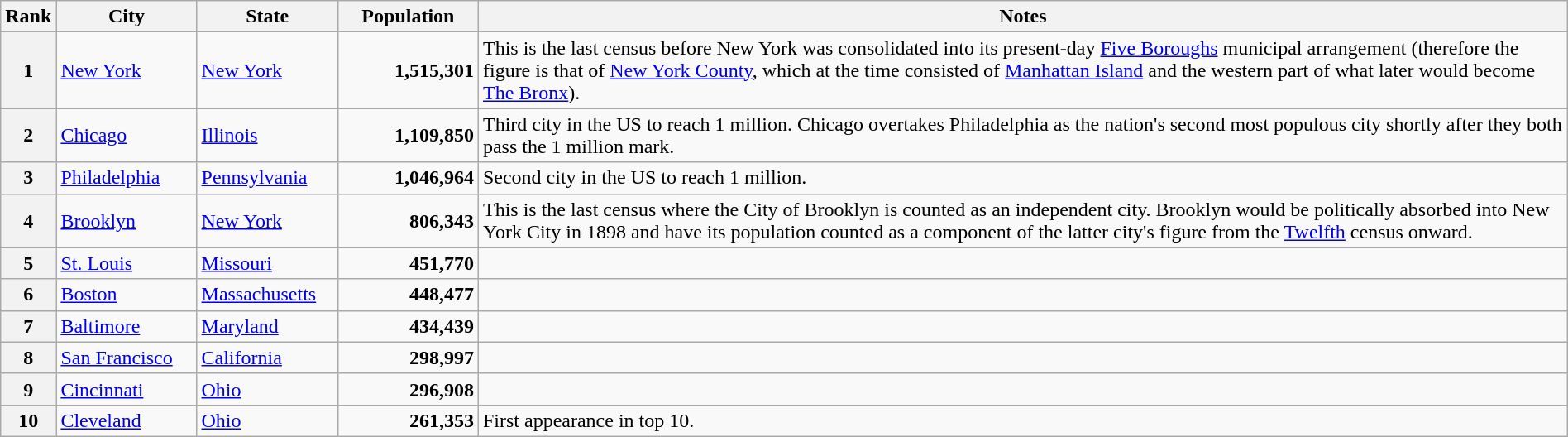<table class="wikitable plainrowheaders" style="width:100%">
<tr>
<th scope="col" style="width:3%;">Rank</th>
<th scope="col" style="width:9%;">City</th>
<th scope="col" style="width:9%;">State</th>
<th scope="col" style="width:9%;">Population</th>
<th scope="col" style="width:70%;">Notes</th>
</tr>
<tr>
<th scope="row">1</th>
<td><a href='#'>New York</a></td>
<td><a href='#'>New York</a></td>
<td align="right"><strong>1,515,301</strong></td>
<td>This is the last census before New York was consolidated into its present-day <a href='#'>Five Boroughs</a> municipal arrangement (therefore the figure is that of <a href='#'>New York County</a>, which at the time consisted of <a href='#'>Manhattan Island</a> and the western part of what later would become <a href='#'>The Bronx</a>).</td>
</tr>
<tr>
<th scope="row">2</th>
<td><a href='#'>Chicago</a></td>
<td><a href='#'>Illinois</a></td>
<td align="right"><strong>1,109,850</strong></td>
<td>Third city in the US to reach 1 million. Chicago overtakes Philadelphia as the nation's second most populous city shortly after they both pass the 1 million mark.</td>
</tr>
<tr>
<th scope="row">3</th>
<td><a href='#'>Philadelphia</a></td>
<td><a href='#'>Pennsylvania</a></td>
<td align="right"><strong>1,046,964</strong></td>
<td>Second city in the US to reach 1 million.</td>
</tr>
<tr>
<th scope="row">4</th>
<td><a href='#'>Brooklyn</a></td>
<td><a href='#'>New York</a></td>
<td align="right"><strong>806,343</strong></td>
<td>This is the last census where the City of Brooklyn is counted as an independent city. Brooklyn would be politically absorbed into New York City in 1898 and have its population counted as a component of the latter city's figure from the <a href='#'>Twelfth</a> census onward.</td>
</tr>
<tr>
<th scope="row">5</th>
<td><a href='#'>St. Louis</a></td>
<td><a href='#'>Missouri</a></td>
<td align="right"><strong>451,770</strong></td>
<td></td>
</tr>
<tr>
<th scope="row">6</th>
<td><a href='#'>Boston</a></td>
<td><a href='#'>Massachusetts</a></td>
<td align="right"><strong>448,477</strong></td>
<td></td>
</tr>
<tr>
<th scope="row">7</th>
<td><a href='#'>Baltimore</a></td>
<td><a href='#'>Maryland</a></td>
<td align="right"><strong>434,439</strong></td>
<td></td>
</tr>
<tr>
<th scope="row">8</th>
<td><a href='#'>San Francisco</a></td>
<td><a href='#'>California</a></td>
<td align="right"><strong>298,997</strong></td>
<td></td>
</tr>
<tr>
<th scope="row">9</th>
<td><a href='#'>Cincinnati</a></td>
<td><a href='#'>Ohio</a></td>
<td align="right"><strong>296,908</strong></td>
<td></td>
</tr>
<tr>
<th scope="row">10</th>
<td><a href='#'>Cleveland</a></td>
<td><a href='#'>Ohio</a></td>
<td align="right"><strong>261,353</strong></td>
<td>First appearance in top 10.</td>
</tr>
</table>
